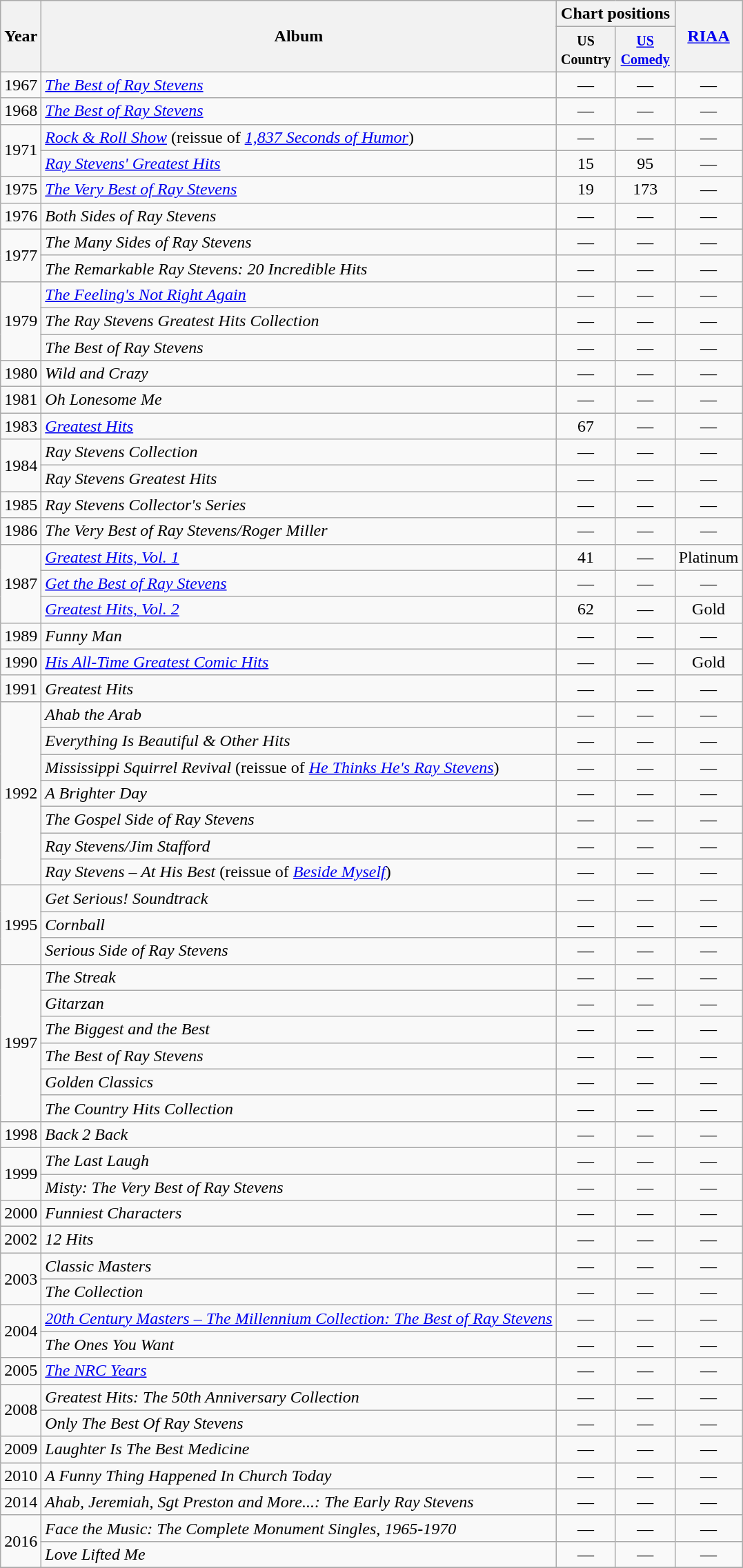<table class="wikitable">
<tr>
<th rowspan="2">Year</th>
<th rowspan="2">Album</th>
<th colspan="2">Chart positions</th>
<th rowspan="2"><a href='#'>RIAA</a></th>
</tr>
<tr>
<th width="50"><small>US Country</small></th>
<th width="50"><small><a href='#'>US Comedy</a></small></th>
</tr>
<tr>
<td rowspan="1">1967</td>
<td><em><a href='#'>The Best of Ray Stevens</a></em></td>
<td align="center">—</td>
<td align="center">—</td>
<td align="center">—</td>
</tr>
<tr>
<td rowspan="1">1968</td>
<td><em><a href='#'>The Best of Ray Stevens</a></em></td>
<td align="center">—</td>
<td align="center">—</td>
<td align="center">—</td>
</tr>
<tr>
<td rowspan="2">1971</td>
<td><em><a href='#'>Rock & Roll Show</a></em> (reissue of <em><a href='#'>1,837 Seconds of Humor</a></em>)</td>
<td align="center">—</td>
<td align="center">—</td>
<td align="center">—</td>
</tr>
<tr>
<td><em><a href='#'>Ray Stevens' Greatest Hits</a></em></td>
<td align="center">15</td>
<td align="center">95</td>
<td align="center">—</td>
</tr>
<tr>
<td rowspan=“1”>1975</td>
<td><em><a href='#'>The Very Best of Ray Stevens</a></em></td>
<td align="center">19</td>
<td align="center">173</td>
<td align="center">—</td>
</tr>
<tr>
<td rowspan=“1”>1976</td>
<td><em>Both Sides of Ray Stevens</em></td>
<td align="center">—</td>
<td align="center">—</td>
<td align="center">—</td>
</tr>
<tr>
<td rowspan="2">1977</td>
<td><em>The Many Sides of Ray Stevens</em></td>
<td align="center">—</td>
<td align="center">—</td>
<td align="center">—</td>
</tr>
<tr>
<td><em>The Remarkable Ray Stevens: 20 Incredible Hits</em></td>
<td align="center">—</td>
<td align="center">—</td>
<td align="center">—</td>
</tr>
<tr>
<td rowspan="3">1979</td>
<td><em><a href='#'>The Feeling's Not Right Again</a></em></td>
<td align="center">—</td>
<td align="center">—</td>
<td align="center">—</td>
</tr>
<tr>
<td><em>The Ray Stevens Greatest Hits Collection</em></td>
<td align="center">—</td>
<td align="center">—</td>
<td align="center">—</td>
</tr>
<tr>
<td><em>The Best of Ray Stevens</em></td>
<td align="center">—</td>
<td align="center">—</td>
<td align="center">—</td>
</tr>
<tr>
<td rowspan=“1”>1980</td>
<td><em>Wild and Crazy</em></td>
<td align="center">—</td>
<td align="center">—</td>
<td align="center">—</td>
</tr>
<tr>
<td rowspan=“1”>1981</td>
<td><em>Oh Lonesome Me</em></td>
<td align="center">—</td>
<td align="center">—</td>
<td align="center">—</td>
</tr>
<tr>
<td rowspan=“1”>1983</td>
<td><em><a href='#'>Greatest Hits</a></em></td>
<td align="center">67</td>
<td align="center">—</td>
<td align="center">—</td>
</tr>
<tr>
<td rowspan="2">1984</td>
<td><em>Ray Stevens Collection</em></td>
<td align="center">—</td>
<td align="center">—</td>
<td align="center">—</td>
</tr>
<tr>
<td><em>Ray Stevens Greatest Hits</em></td>
<td align="center">—</td>
<td align="center">—</td>
<td align="center">—</td>
</tr>
<tr>
<td rowspan="1">1985</td>
<td><em>Ray Stevens Collector's Series</em></td>
<td align="center">—</td>
<td align="center">—</td>
<td align="center">—</td>
</tr>
<tr>
<td rowspan=“1”>1986</td>
<td><em>The Very Best of Ray Stevens/Roger Miller</em></td>
<td align="center">—</td>
<td align="center">—</td>
<td align="center">—</td>
</tr>
<tr>
<td rowspan="3">1987</td>
<td><em><a href='#'>Greatest Hits, Vol. 1</a></em></td>
<td align="center">41</td>
<td align="center">—</td>
<td align="center">Platinum</td>
</tr>
<tr>
<td><em><a href='#'>Get the Best of Ray Stevens</a></em></td>
<td align="center">—</td>
<td align="center">—</td>
<td align="center">—</td>
</tr>
<tr>
<td><em><a href='#'>Greatest Hits, Vol. 2</a></em></td>
<td align="center">62</td>
<td align="center">—</td>
<td align="center">Gold</td>
</tr>
<tr>
<td rowspan="1">1989</td>
<td><em>Funny Man</em></td>
<td align="center">—</td>
<td align="center">—</td>
<td align="center">—</td>
</tr>
<tr>
<td rowspan="1">1990</td>
<td><em><a href='#'>His All-Time Greatest Comic Hits</a></em></td>
<td align="center">—</td>
<td align="center">—</td>
<td align="center">Gold</td>
</tr>
<tr>
<td rowspan="1">1991</td>
<td><em>Greatest Hits</em></td>
<td align="center">—</td>
<td align="center">—</td>
<td align="center">—</td>
</tr>
<tr>
<td rowspan="7">1992</td>
<td><em>Ahab the Arab</em></td>
<td align="center">—</td>
<td align="center">—</td>
<td align="center">—</td>
</tr>
<tr>
<td><em>Everything Is Beautiful & Other Hits</em></td>
<td align="center">—</td>
<td align="center">—</td>
<td align="center">—</td>
</tr>
<tr>
<td><em>Mississippi Squirrel Revival</em> (reissue of <em><a href='#'>He Thinks He's Ray Stevens</a></em>)</td>
<td align="center">—</td>
<td align="center">—</td>
<td align="center">—</td>
</tr>
<tr>
<td><em>A Brighter Day</em></td>
<td align="center">—</td>
<td align="center">—</td>
<td align="center">—</td>
</tr>
<tr>
<td><em>The Gospel Side of Ray Stevens</em></td>
<td align="center">—</td>
<td align="center">—</td>
<td align="center">—</td>
</tr>
<tr>
<td><em>Ray Stevens/Jim Stafford</em></td>
<td align="center">—</td>
<td align="center">—</td>
<td align="center">—</td>
</tr>
<tr>
<td><em>Ray Stevens – At His Best</em> (reissue of <em><a href='#'>Beside Myself</a></em>)</td>
<td align="center">—</td>
<td align="center">—</td>
<td align="center">—</td>
</tr>
<tr>
<td rowspan="3">1995</td>
<td><em>Get Serious! Soundtrack</em></td>
<td align="center">—</td>
<td align="center">—</td>
<td align="center">—</td>
</tr>
<tr>
<td><em>Cornball</em></td>
<td align="center">—</td>
<td align="center">—</td>
<td align="center">—</td>
</tr>
<tr>
<td><em>Serious Side of Ray Stevens</em></td>
<td align="center">—</td>
<td align="center">—</td>
<td align="center">—</td>
</tr>
<tr>
<td rowspan="6">1997</td>
<td><em>The Streak</em></td>
<td align="center">—</td>
<td align="center">—</td>
<td align="center">—</td>
</tr>
<tr>
<td><em>Gitarzan</em></td>
<td align="center">—</td>
<td align="center">—</td>
<td align="center">—</td>
</tr>
<tr>
<td><em>The Biggest and the Best</em></td>
<td align="center">—</td>
<td align="center">—</td>
<td align="center">—</td>
</tr>
<tr>
<td><em>The Best of Ray Stevens</em></td>
<td align="center">—</td>
<td align="center">—</td>
<td align="center">—</td>
</tr>
<tr>
<td><em>Golden Classics</em></td>
<td align="center">—</td>
<td align="center">—</td>
<td align="center">—</td>
</tr>
<tr>
<td><em>The Country Hits Collection</em></td>
<td align="center">—</td>
<td align="center">—</td>
<td align="center">—</td>
</tr>
<tr>
<td rowspan="1">1998</td>
<td><em>Back 2 Back</em></td>
<td align="center">—</td>
<td align="center">—</td>
<td align="center">—</td>
</tr>
<tr>
<td rowspan="2">1999</td>
<td><em>The Last Laugh</em></td>
<td align="center">—</td>
<td align="center">—</td>
<td align="center">—</td>
</tr>
<tr>
<td><em>Misty: The Very Best of Ray Stevens</em></td>
<td align="center">—</td>
<td align="center">—</td>
<td align="center">—</td>
</tr>
<tr>
<td>2000</td>
<td><em>Funniest Characters</em></td>
<td align="center">—</td>
<td align="center">—</td>
<td align="center">—</td>
</tr>
<tr>
<td rowspan="1">2002</td>
<td><em>12 Hits</em></td>
<td align="center">—</td>
<td align="center">—</td>
<td align="center">—</td>
</tr>
<tr>
<td rowspan="2">2003</td>
<td><em>Classic Masters</em></td>
<td align="center">—</td>
<td align="center">—</td>
<td align="center">—</td>
</tr>
<tr>
<td><em>The Collection</em></td>
<td align="center">—</td>
<td align="center">—</td>
<td align="center">—</td>
</tr>
<tr>
<td rowspan="2">2004</td>
<td><em><a href='#'>20th Century Masters – The Millennium Collection: The Best of Ray Stevens</a></em></td>
<td align="center">—</td>
<td align="center">—</td>
<td align="center">—</td>
</tr>
<tr>
<td><em>The Ones You Want</em></td>
<td align="center">—</td>
<td align="center">—</td>
<td align="center">—</td>
</tr>
<tr>
<td rowspan="1">2005</td>
<td><em><a href='#'>The NRC Years</a></em></td>
<td align="center">—</td>
<td align="center">—</td>
<td align="center">—</td>
</tr>
<tr>
<td rowspan="2">2008</td>
<td><em>Greatest Hits: The 50th Anniversary Collection</em></td>
<td align="center">—</td>
<td align="center">—</td>
<td align="center">—</td>
</tr>
<tr>
<td><em>Only The Best Of Ray Stevens</em></td>
<td align="center">—</td>
<td align="center">—</td>
<td align="center">—</td>
</tr>
<tr>
<td rowspan="1">2009</td>
<td><em>Laughter Is The Best Medicine</em></td>
<td align="center">—</td>
<td align="center">—</td>
<td align="center">—</td>
</tr>
<tr>
<td rowspan="1">2010</td>
<td><em>A Funny Thing Happened In Church Today</em></td>
<td align="center">—</td>
<td align="center">—</td>
<td align="center">—</td>
</tr>
<tr>
<td rowspan="1">2014</td>
<td><em>Ahab, Jeremiah, Sgt Preston and More...: The Early Ray Stevens</em></td>
<td align="center">—</td>
<td align="center">—</td>
<td align="center">—</td>
</tr>
<tr>
<td rowspan="2">2016</td>
<td><em>Face the Music: The Complete Monument Singles, 1965-1970</em></td>
<td align="center">—</td>
<td align="center">—</td>
<td align="center">—</td>
</tr>
<tr>
<td><em>Love Lifted Me</em></td>
<td align="center">—</td>
<td align="center">—</td>
<td align="center">—</td>
</tr>
<tr>
</tr>
</table>
